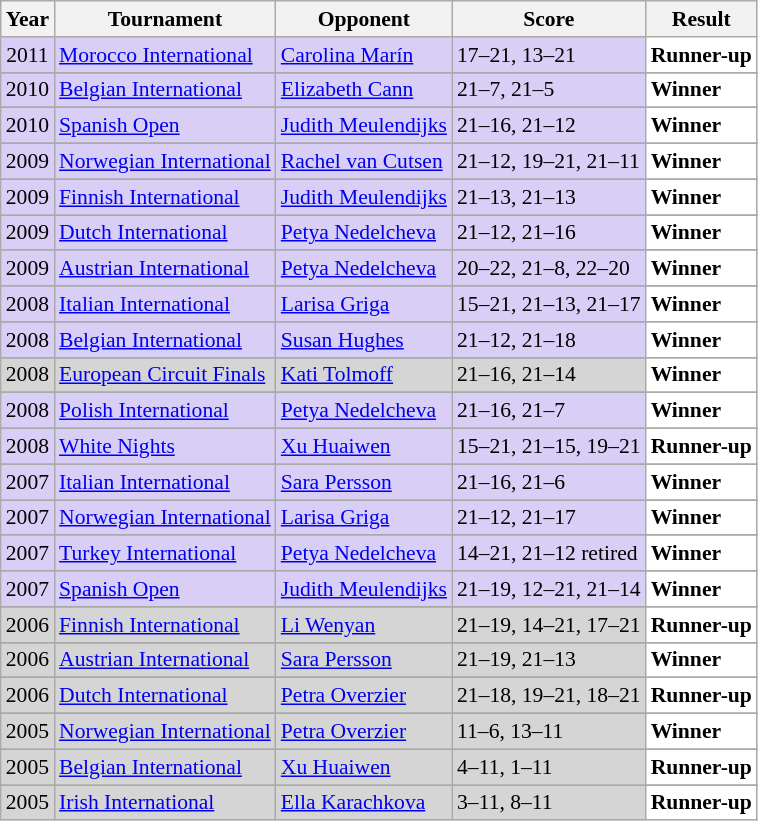<table class="sortable wikitable" style="font-size: 90%;">
<tr>
<th>Year</th>
<th>Tournament</th>
<th>Opponent</th>
<th>Score</th>
<th>Result</th>
</tr>
<tr style="background:#D8CEF6">
<td align="center">2011</td>
<td align="left"><a href='#'>Morocco International</a></td>
<td align="left"> <a href='#'>Carolina Marín</a></td>
<td align="left">17–21, 13–21</td>
<td style="text-align:left; background:white"> <strong>Runner-up</strong></td>
</tr>
<tr>
</tr>
<tr style="background:#D8CEF6">
<td align="center">2010</td>
<td align="left"><a href='#'>Belgian International</a></td>
<td align="left"> <a href='#'>Elizabeth Cann</a></td>
<td align="left">21–7, 21–5</td>
<td style="text-align:left; background:white"> <strong>Winner</strong></td>
</tr>
<tr>
</tr>
<tr style="background:#D8CEF6">
<td align="center">2010</td>
<td align="left"><a href='#'>Spanish Open</a></td>
<td align="left"> <a href='#'>Judith Meulendijks</a></td>
<td align="left">21–16, 21–12</td>
<td style="text-align:left; background:white"> <strong>Winner</strong></td>
</tr>
<tr>
</tr>
<tr style="background:#D8CEF6">
<td align="center">2009</td>
<td align="left"><a href='#'>Norwegian International</a></td>
<td align="left"> <a href='#'>Rachel van Cutsen</a></td>
<td align="left">21–12, 19–21, 21–11</td>
<td style="text-align:left; background:white"> <strong>Winner</strong></td>
</tr>
<tr>
</tr>
<tr style="background:#D8CEF6">
<td align="center">2009</td>
<td align="left"><a href='#'>Finnish International</a></td>
<td align="left"> <a href='#'>Judith Meulendijks</a></td>
<td align="left">21–13, 21–13</td>
<td style="text-align:left; background:white"> <strong>Winner</strong></td>
</tr>
<tr>
</tr>
<tr style="background:#D8CEF6">
<td align="center">2009</td>
<td align="left"><a href='#'>Dutch International</a></td>
<td align="left"> <a href='#'>Petya Nedelcheva</a></td>
<td align="left">21–12, 21–16</td>
<td style="text-align:left; background:white"> <strong>Winner</strong></td>
</tr>
<tr>
</tr>
<tr style="background:#D8CEF6">
<td align="center">2009</td>
<td align="left"><a href='#'>Austrian International</a></td>
<td align="left"> <a href='#'>Petya Nedelcheva</a></td>
<td align="left">20–22, 21–8, 22–20</td>
<td style="text-align:left; background:white"> <strong>Winner</strong></td>
</tr>
<tr>
</tr>
<tr style="background:#D8CEF6">
<td align="center">2008</td>
<td align="left"><a href='#'>Italian International</a></td>
<td align="left"> <a href='#'>Larisa Griga</a></td>
<td align="left">15–21, 21–13, 21–17</td>
<td style="text-align:left; background:white"> <strong>Winner</strong></td>
</tr>
<tr>
</tr>
<tr style="background:#D8CEF6">
<td align="center">2008</td>
<td align="left"><a href='#'>Belgian International</a></td>
<td align="left"> <a href='#'>Susan Hughes</a></td>
<td align="left">21–12, 21–18</td>
<td style="text-align:left; background:white"> <strong>Winner</strong></td>
</tr>
<tr>
</tr>
<tr style="background:#D5D5D5">
<td align="center">2008</td>
<td align="left"><a href='#'>European Circuit Finals</a></td>
<td align="left"> <a href='#'>Kati Tolmoff</a></td>
<td align="left">21–16, 21–14</td>
<td style="text-align:left; background:white"> <strong>Winner</strong></td>
</tr>
<tr>
</tr>
<tr style="background:#D8CEF6">
<td align="center">2008</td>
<td align="left"><a href='#'>Polish International</a></td>
<td align="left"> <a href='#'>Petya Nedelcheva</a></td>
<td align="left">21–16, 21–7</td>
<td style="text-align:left; background:white"> <strong>Winner</strong></td>
</tr>
<tr>
</tr>
<tr style="background:#D8CEF6">
<td align="center">2008</td>
<td align="left"><a href='#'>White Nights</a></td>
<td align="left"> <a href='#'>Xu Huaiwen</a></td>
<td align="left">15–21, 21–15, 19–21</td>
<td style="text-align:left; background:white"> <strong>Runner-up</strong></td>
</tr>
<tr>
</tr>
<tr style="background:#D8CEF6">
<td align="center">2007</td>
<td align="left"><a href='#'>Italian International</a></td>
<td align="left"> <a href='#'>Sara Persson</a></td>
<td align="left">21–16, 21–6</td>
<td style="text-align:left; background:white"> <strong>Winner</strong></td>
</tr>
<tr>
</tr>
<tr style="background:#D8CEF6">
<td align="center">2007</td>
<td align="left"><a href='#'>Norwegian International</a></td>
<td align="left"> <a href='#'>Larisa Griga</a></td>
<td align="left">21–12, 21–17</td>
<td style="text-align:left; background:white"> <strong>Winner</strong></td>
</tr>
<tr>
</tr>
<tr style="background:#D8CEF6">
<td align="center">2007</td>
<td align="left"><a href='#'>Turkey International</a></td>
<td align="left"> <a href='#'>Petya Nedelcheva</a></td>
<td align="left">14–21, 21–12 retired</td>
<td style="text-align:left; background:white"> <strong>Winner</strong></td>
</tr>
<tr>
</tr>
<tr style="background:#D8CEF6">
<td align="center">2007</td>
<td align="left"><a href='#'>Spanish Open</a></td>
<td align="left"> <a href='#'>Judith Meulendijks</a></td>
<td align="left">21–19, 12–21, 21–14</td>
<td style="text-align:left; background:white"> <strong>Winner</strong></td>
</tr>
<tr>
</tr>
<tr style="background:#D5D5D5">
<td align="center">2006</td>
<td align="left"><a href='#'>Finnish International</a></td>
<td align="left"> <a href='#'>Li Wenyan</a></td>
<td align="left">21–19, 14–21, 17–21</td>
<td style="text-align:left; background:white"> <strong>Runner-up</strong></td>
</tr>
<tr>
</tr>
<tr style="background:#D5D5D5">
<td align="center">2006</td>
<td align="left"><a href='#'>Austrian International</a></td>
<td align="left"> <a href='#'>Sara Persson</a></td>
<td align="left">21–19, 21–13</td>
<td style="text-align:left; background:white"> <strong>Winner</strong></td>
</tr>
<tr>
</tr>
<tr style="background:#D5D5D5">
<td align="center">2006</td>
<td align="left"><a href='#'>Dutch International</a></td>
<td align="left"> <a href='#'>Petra Overzier</a></td>
<td align="left">21–18, 19–21, 18–21</td>
<td style="text-align:left; background:white"> <strong>Runner-up</strong></td>
</tr>
<tr>
</tr>
<tr style="background:#D5D5D5">
<td align="center">2005</td>
<td align="left"><a href='#'>Norwegian International</a></td>
<td align="left"> <a href='#'>Petra Overzier</a></td>
<td align="left">11–6, 13–11</td>
<td style="text-align:left; background:white"> <strong>Winner</strong></td>
</tr>
<tr>
</tr>
<tr style="background:#D5D5D5">
<td align="center">2005</td>
<td align="left"><a href='#'>Belgian International</a></td>
<td align="left"> <a href='#'>Xu Huaiwen</a></td>
<td align="left">4–11, 1–11</td>
<td style="text-align:left; background:white"> <strong>Runner-up</strong></td>
</tr>
<tr>
</tr>
<tr style="background:#D5D5D5">
<td align="center">2005</td>
<td align="left"><a href='#'>Irish International</a></td>
<td align="left"> <a href='#'>Ella Karachkova</a></td>
<td align="left">3–11, 8–11</td>
<td style="text-align:left; background:white"> <strong>Runner-up</strong></td>
</tr>
</table>
